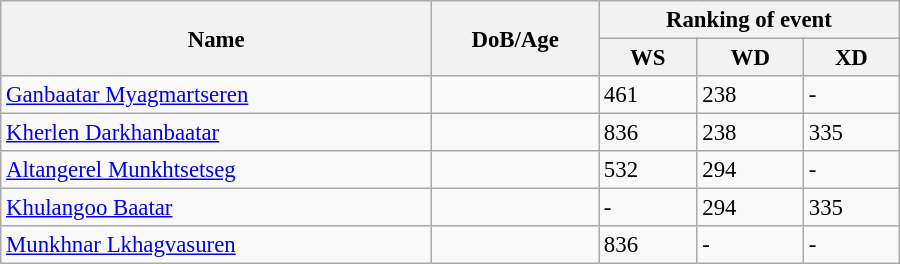<table class="wikitable" style="width:600px; font-size:95%;">
<tr>
<th rowspan="2" align="left">Name</th>
<th rowspan="2" align="left">DoB/Age</th>
<th colspan="3" align="center">Ranking of event</th>
</tr>
<tr>
<th align="center">WS</th>
<th>WD</th>
<th align="center">XD</th>
</tr>
<tr>
<td><a href='#'>Ganbaatar Myagmartseren</a></td>
<td></td>
<td>461</td>
<td>238</td>
<td>-</td>
</tr>
<tr>
<td><a href='#'>Kherlen Darkhanbaatar</a></td>
<td></td>
<td>836</td>
<td>238</td>
<td>335</td>
</tr>
<tr>
<td><a href='#'>Altangerel Munkhtsetseg</a></td>
<td></td>
<td>532</td>
<td>294</td>
<td>-</td>
</tr>
<tr>
<td><a href='#'>Khulangoo Baatar</a></td>
<td></td>
<td>-</td>
<td>294</td>
<td>335</td>
</tr>
<tr>
<td><a href='#'>Munkhnar Lkhagvasuren</a></td>
<td></td>
<td>836</td>
<td>-</td>
<td>-</td>
</tr>
</table>
